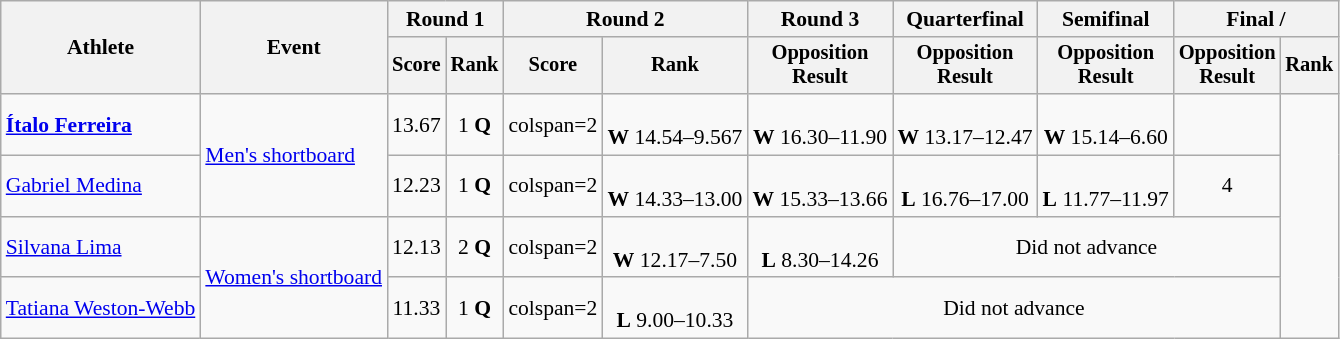<table class="wikitable" style="font-size:90%">
<tr>
<th rowspan=2>Athlete</th>
<th rowspan=2>Event</th>
<th colspan=2>Round 1</th>
<th colspan=2>Round 2</th>
<th>Round 3</th>
<th>Quarterfinal</th>
<th>Semifinal</th>
<th colspan=2>Final / </th>
</tr>
<tr style=font-size:95%>
<th>Score</th>
<th>Rank</th>
<th>Score</th>
<th>Rank</th>
<th>Opposition<br>Result</th>
<th>Opposition<br>Result</th>
<th>Opposition<br>Result</th>
<th>Opposition<br>Result</th>
<th>Rank</th>
</tr>
<tr align=center>
<td align=left><strong><a href='#'>Ítalo Ferreira</a></strong></td>
<td align=left rowspan=2><a href='#'>Men's shortboard</a></td>
<td>13.67</td>
<td>1 <strong>Q</strong></td>
<td>colspan=2 </td>
<td><br><strong>W</strong> 14.54–9.567</td>
<td><br><strong>W</strong> 16.30–11.90</td>
<td><br><strong>W</strong> 13.17–12.47</td>
<td><br><strong>W</strong> 15.14–6.60</td>
<td></td>
</tr>
<tr align=center>
<td align=left><a href='#'>Gabriel Medina</a></td>
<td>12.23</td>
<td>1 <strong>Q</strong></td>
<td>colspan=2 </td>
<td><br><strong>W</strong> 14.33–13.00</td>
<td><br><strong>W</strong> 15.33–13.66</td>
<td><br><strong>L</strong> 16.76–17.00</td>
<td><br><strong>L</strong> 11.77–11.97</td>
<td>4</td>
</tr>
<tr align=center>
<td align=left><a href='#'>Silvana Lima</a></td>
<td align=left rowspan=2><a href='#'>Women's shortboard</a></td>
<td>12.13</td>
<td>2 <strong>Q</strong></td>
<td>colspan=2 </td>
<td><br><strong>W</strong> 12.17–7.50</td>
<td><br><strong>L</strong> 8.30–14.26</td>
<td colspan="3">Did not advance</td>
</tr>
<tr align=center>
<td align=left><a href='#'>Tatiana Weston-Webb</a></td>
<td>11.33</td>
<td>1 <strong>Q</strong></td>
<td>colspan=2 </td>
<td><br><strong>L</strong> 9.00–10.33</td>
<td colspan="4">Did not advance</td>
</tr>
</table>
